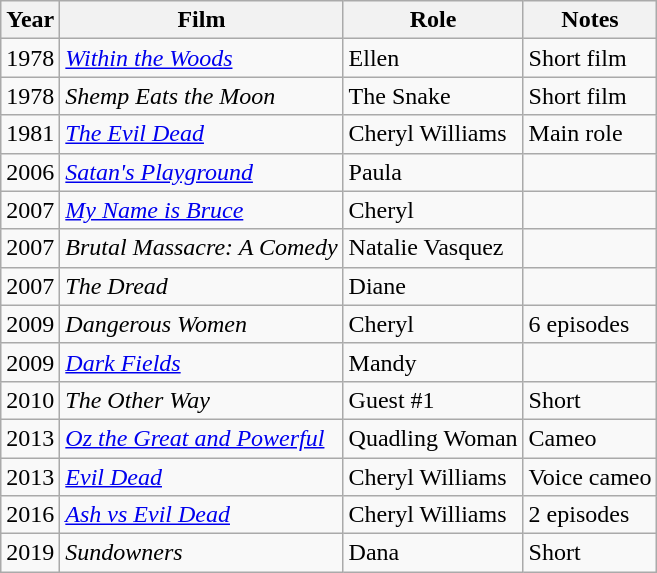<table class="wikitable">
<tr>
<th>Year</th>
<th>Film</th>
<th>Role</th>
<th>Notes</th>
</tr>
<tr>
<td>1978</td>
<td><em><a href='#'>Within the Woods</a></em></td>
<td>Ellen</td>
<td>Short film</td>
</tr>
<tr>
<td>1978</td>
<td><em>Shemp Eats the Moon</em></td>
<td>The Snake</td>
<td>Short film</td>
</tr>
<tr>
<td>1981</td>
<td><em><a href='#'>The Evil Dead</a></em></td>
<td>Cheryl Williams</td>
<td>Main role</td>
</tr>
<tr>
<td>2006</td>
<td><em><a href='#'>Satan's Playground</a></em></td>
<td>Paula</td>
<td></td>
</tr>
<tr>
<td>2007</td>
<td><em><a href='#'>My Name is Bruce</a></em></td>
<td>Cheryl</td>
<td></td>
</tr>
<tr>
<td>2007</td>
<td><em>Brutal Massacre: A Comedy</em></td>
<td>Natalie Vasquez</td>
<td></td>
</tr>
<tr>
<td>2007</td>
<td><em>The Dread</em></td>
<td>Diane</td>
<td></td>
</tr>
<tr>
<td>2009</td>
<td><em>Dangerous Women</em></td>
<td>Cheryl</td>
<td>6 episodes</td>
</tr>
<tr>
<td>2009</td>
<td><em><a href='#'>Dark Fields</a></em></td>
<td>Mandy</td>
<td></td>
</tr>
<tr>
<td>2010</td>
<td><em>The Other Way</em></td>
<td>Guest #1</td>
<td>Short</td>
</tr>
<tr>
<td>2013</td>
<td><em><a href='#'>Oz the Great and Powerful</a></em></td>
<td>Quadling Woman</td>
<td>Cameo</td>
</tr>
<tr>
<td>2013</td>
<td><em><a href='#'>Evil Dead</a></em></td>
<td>Cheryl Williams</td>
<td>Voice cameo</td>
</tr>
<tr>
<td>2016</td>
<td><em><a href='#'>Ash vs Evil Dead</a></em></td>
<td>Cheryl Williams</td>
<td>2 episodes</td>
</tr>
<tr>
<td>2019</td>
<td><em>Sundowners</em></td>
<td>Dana</td>
<td>Short</td>
</tr>
</table>
